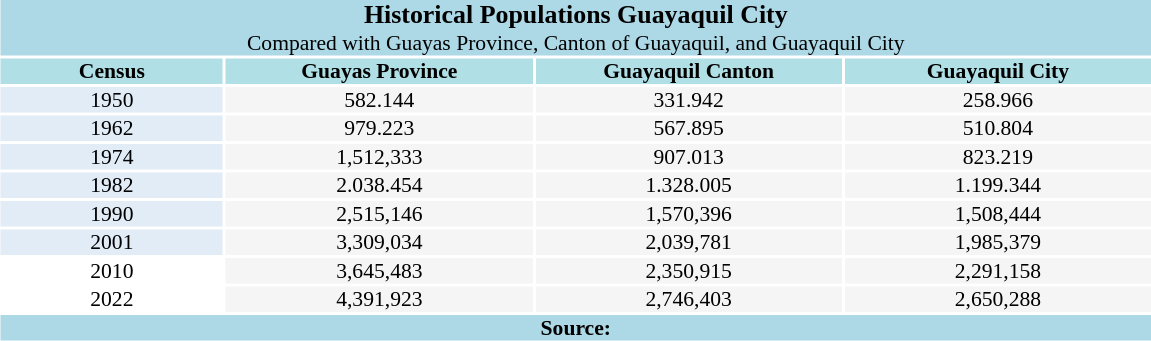<table class="toc" cellpadding="0" cellspacing="2" style="width:61%; float:center; text-align:center; margin-left:3px; font-size:90%;">
<tr>
<td style="background:#add8e6; text-align:center;" colspan="4"><strong><big>Historical Populations Guayaquil City</big></strong><br>Compared with Guayas Province, Canton of Guayaquil, and Guayaquil City</td>
</tr>
<tr style="text-align:center; background:#b0e0e6;">
<td style="width:80px; "><strong>Census</strong></td>
<td style="width:110px; "><strong>Guayas Province</strong></td>
<td style="width:110px; "><strong>Guayaquil Canton</strong></td>
<td style="width:110px; "><strong>Guayaquil City</strong></td>
</tr>
<tr style="text-align:center;">
<td style="background:#e1ecf7;">1950</td>
<td style="background:#f5f5f5;">582.144</td>
<td style="background:#f5f5f5;">331.942</td>
<td style="background:#f5f5f5;">258.966</td>
</tr>
<tr style="text-align:center;">
<td style="background:#e1ecf7;">1962</td>
<td style="background:#f5f5f5;">979.223</td>
<td style="background:#f5f5f5;">567.895</td>
<td style="background:#f5f5f5;">510.804</td>
</tr>
<tr style="text-align:center;">
<td style="background:#e1ecf7;">1974</td>
<td style="background:#f5f5f5;">1,512,333</td>
<td style="background:#f5f5f5;">907.013</td>
<td style="background:#f5f5f5;">823.219</td>
</tr>
<tr style="text-align:center;">
<td style="background:#e1ecf7;">1982</td>
<td style="background:#f5f5f5;">2.038.454</td>
<td style="background:#f5f5f5;">1.328.005</td>
<td style="background:#f5f5f5;">1.199.344</td>
</tr>
<tr style="text-align:center;">
<td style="background:#e1ecf7;">1990</td>
<td style="background:#f5f5f5;">2,515,146</td>
<td style="background:#f5f5f5;">1,570,396</td>
<td style="background:#f5f5f5;">1,508,444</td>
</tr>
<tr style="text-align:center;">
<td style="background:#e1ecf7;">2001</td>
<td style="background:#f5f5f5;">3,309,034</td>
<td style="background:#f5f5f5;">2,039,781</td>
<td style="background:#f5f5f5;">1,985,379</td>
</tr>
<tr style="text-align:center;">
<td style="background:#elecf7;">2010</td>
<td style="background:#f5f5f5;">3,645,483</td>
<td style="background:#f5f5f5;">2,350,915</td>
<td style="background:#f5f5f5;">2,291,158</td>
</tr>
<tr style="text-align: center">
<td style="background:#elecf7;">2022</td>
<td style="background:#f5f5f5;">4,391,923</td>
<td style="background:#f5f5f5;">2,746,403</td>
<td style="background:#f5f5f5;">2,650,288</td>
</tr>
<tr>
<td style="background:#add8e6; text-align:center;" colspan="4"><strong>Source: </strong></td>
</tr>
</table>
